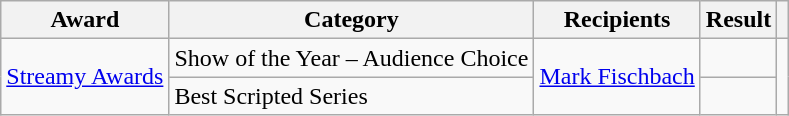<table class="wikitable">
<tr>
<th>Award</th>
<th>Category</th>
<th>Recipients</th>
<th>Result</th>
<th scope="col" class="unsortable"></th>
</tr>
<tr>
<td rowspan="2"><a href='#'>Streamy Awards</a></td>
<td>Show of the Year – Audience Choice</td>
<td rowspan="2"><a href='#'>Mark Fischbach</a></td>
<td></td>
<td rowspan="2" style="text-align:center;"></td>
</tr>
<tr>
<td>Best Scripted Series</td>
<td></td>
</tr>
</table>
